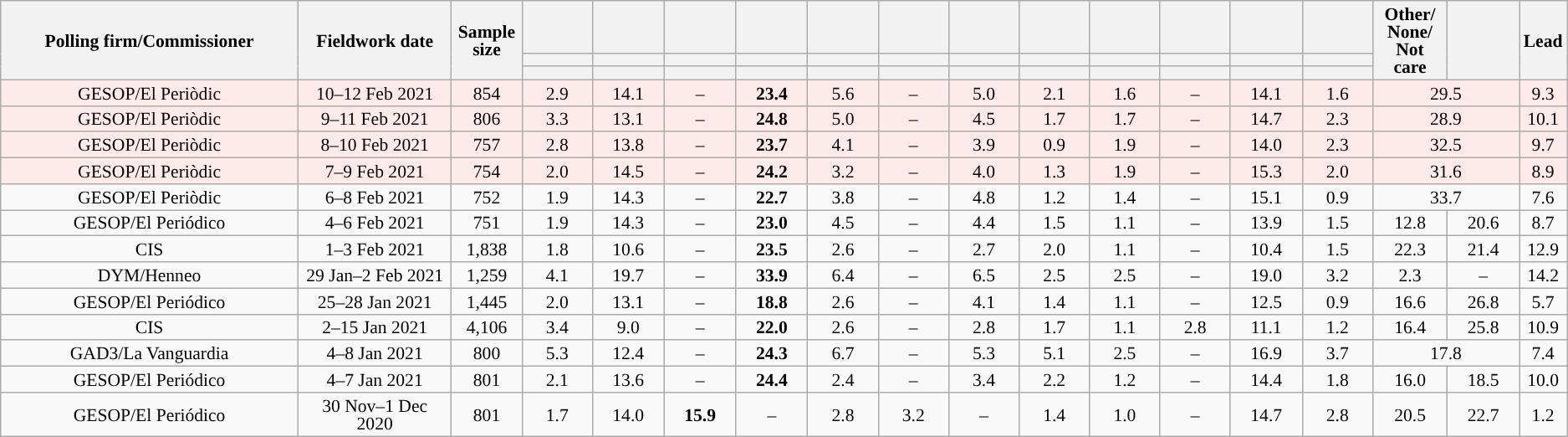<table class="wikitable collapsible collapsed" style="text-align:center; font-size:90%; line-height:14px;">
<tr style="height:42px;">
<th style="width:250px;" rowspan="3">Polling firm/Commissioner</th>
<th style="width:125px;" rowspan="3">Fieldwork date</th>
<th style="width:50px;" rowspan="3">Sample size</th>
<th style="width:55px;"></th>
<th style="width:55px;"></th>
<th style="width:55px;"></th>
<th style="width:55px;"></th>
<th style="width:55px;"></th>
<th style="width:55px;"></th>
<th style="width:55px;"></th>
<th style="width:55px;"></th>
<th style="width:55px;"></th>
<th style="width:55px;"></th>
<th style="width:55px;"></th>
<th style="width:55px;"></th>
<th style="width:55px;" rowspan="3">Other/<br>None/<br>Not<br>care</th>
<th style="width:55px;" rowspan="3"></th>
<th style="width:30px;" rowspan="3">Lead</th>
</tr>
<tr>
<th style="color:inherit;background:"></th>
<th style="color:inherit;background:"></th>
<th style="color:inherit;background:"></th>
<th style="color:inherit;background:"></th>
<th style="color:inherit;background:"></th>
<th style="color:inherit;background:"></th>
<th style="color:inherit;background:"></th>
<th style="color:inherit;background:"></th>
<th style="color:inherit;background:"></th>
<th style="color:inherit;background:"></th>
<th style="color:inherit;background:"></th>
<th style="color:inherit;background:"></th>
</tr>
<tr>
<th></th>
<th></th>
<th></th>
<th></th>
<th></th>
<th></th>
<th></th>
<th></th>
<th></th>
<th></th>
<th></th>
<th></th>
</tr>
<tr style="background:#FFEAEA;">
<td>GESOP/El Periòdic</td>
<td>10–12 Feb 2021</td>
<td>854</td>
<td>2.9</td>
<td>14.1</td>
<td>–</td>
<td><strong>23.4</strong></td>
<td>5.6</td>
<td>–</td>
<td>5.0</td>
<td>2.1</td>
<td>1.6</td>
<td>–</td>
<td>14.1</td>
<td>1.6</td>
<td colspan="2">29.5</td>
<td style="background:">9.3</td>
</tr>
<tr style="background:#FFEAEA;">
<td>GESOP/El Periòdic</td>
<td>9–11 Feb 2021</td>
<td>806</td>
<td>3.3</td>
<td>13.1</td>
<td>–</td>
<td><strong>24.8</strong></td>
<td>5.0</td>
<td>–</td>
<td>4.5</td>
<td>1.7</td>
<td>1.7</td>
<td>–</td>
<td>14.7</td>
<td>2.3</td>
<td colspan="2">28.9</td>
<td style="background:">10.1</td>
</tr>
<tr style="background:#FFEAEA;">
<td>GESOP/El Periòdic</td>
<td>8–10 Feb 2021</td>
<td>757</td>
<td>2.8</td>
<td>13.8</td>
<td>–</td>
<td><strong>23.7</strong></td>
<td>4.1</td>
<td>–</td>
<td>3.9</td>
<td>0.9</td>
<td>1.9</td>
<td>–</td>
<td>14.0</td>
<td>2.3</td>
<td colspan="2">32.5</td>
<td style="background:">9.7</td>
</tr>
<tr style="background:#FFEAEA;">
<td>GESOP/El Periòdic</td>
<td>7–9 Feb 2021</td>
<td>754</td>
<td>2.0</td>
<td>14.5</td>
<td>–</td>
<td><strong>24.2</strong></td>
<td>3.2</td>
<td>–</td>
<td>4.0</td>
<td>1.3</td>
<td>1.9</td>
<td>–</td>
<td>15.3</td>
<td>2.0</td>
<td colspan="2">31.6</td>
<td style="background:">8.9</td>
</tr>
<tr>
<td>GESOP/El Periòdic</td>
<td>6–8 Feb 2021</td>
<td>752</td>
<td>1.9</td>
<td>14.3</td>
<td>–</td>
<td><strong>22.7</strong></td>
<td>3.8</td>
<td>–</td>
<td>4.8</td>
<td>1.2</td>
<td>1.4</td>
<td>–</td>
<td>15.1</td>
<td>0.9</td>
<td colspan="2">33.7</td>
<td style="background:">7.6</td>
</tr>
<tr>
<td>GESOP/El Periódico</td>
<td>4–6 Feb 2021</td>
<td>751</td>
<td>1.9</td>
<td>14.3</td>
<td>–</td>
<td><strong>23.0</strong></td>
<td>4.5</td>
<td>–</td>
<td>4.4</td>
<td>1.5</td>
<td>1.1</td>
<td>–</td>
<td>13.9</td>
<td>1.5</td>
<td>12.8</td>
<td>20.6</td>
<td style="background:">8.7</td>
</tr>
<tr>
<td>CIS</td>
<td>1–3 Feb 2021</td>
<td>1,838</td>
<td>1.8</td>
<td>10.6</td>
<td>–</td>
<td><strong>23.5</strong></td>
<td>2.6</td>
<td>–</td>
<td>2.7</td>
<td>2.0</td>
<td>1.1</td>
<td>–</td>
<td>10.4</td>
<td>1.5</td>
<td>22.3</td>
<td>21.4</td>
<td style="background:">12.9</td>
</tr>
<tr>
<td>DYM/Henneo</td>
<td>29 Jan–2 Feb 2021</td>
<td>1,259</td>
<td>4.1</td>
<td>19.7</td>
<td>–</td>
<td><strong>33.9</strong></td>
<td>6.4</td>
<td>–</td>
<td>6.5</td>
<td>2.5</td>
<td>2.5</td>
<td>–</td>
<td>19.0</td>
<td>3.2</td>
<td>2.3</td>
<td>–</td>
<td style="background:">14.2</td>
</tr>
<tr>
<td>GESOP/El Periódico</td>
<td>25–28 Jan 2021</td>
<td>1,445</td>
<td>2.0</td>
<td>13.1</td>
<td>–</td>
<td><strong>18.8</strong></td>
<td>2.6</td>
<td>–</td>
<td>4.1</td>
<td>1.4</td>
<td>1.1</td>
<td>–</td>
<td>12.5</td>
<td>0.9</td>
<td>16.6</td>
<td>26.8</td>
<td style="background:">5.7</td>
</tr>
<tr>
<td>CIS</td>
<td>2–15 Jan 2021</td>
<td>4,106</td>
<td>3.4</td>
<td>9.0</td>
<td>–</td>
<td><strong>22.0</strong></td>
<td>2.6</td>
<td>–</td>
<td>2.8</td>
<td>1.7</td>
<td>1.1</td>
<td>2.8</td>
<td>11.1</td>
<td>1.2</td>
<td>16.4</td>
<td>25.8</td>
<td style="background:">10.9</td>
</tr>
<tr>
<td>GAD3/La Vanguardia</td>
<td>4–8 Jan 2021</td>
<td>800</td>
<td>5.3</td>
<td>12.4</td>
<td>–</td>
<td><strong>24.3</strong></td>
<td>6.7</td>
<td>–</td>
<td>5.3</td>
<td>5.1</td>
<td>2.5</td>
<td>–</td>
<td>16.9</td>
<td>3.7</td>
<td colspan="2">17.8</td>
<td style="background:">7.4</td>
</tr>
<tr>
<td>GESOP/El Periódico</td>
<td>4–7 Jan 2021</td>
<td>801</td>
<td>2.1</td>
<td>13.6</td>
<td>–</td>
<td><strong>24.4</strong></td>
<td>2.4</td>
<td>–</td>
<td>3.4</td>
<td>2.2</td>
<td>1.2</td>
<td>–</td>
<td>14.4</td>
<td>1.8</td>
<td>16.0</td>
<td>18.5</td>
<td style="background:">10.0</td>
</tr>
<tr>
<td>GESOP/El Periódico</td>
<td>30 Nov–1 Dec 2020</td>
<td>801</td>
<td>1.7</td>
<td>14.0</td>
<td><strong>15.9</strong></td>
<td>–</td>
<td>2.8</td>
<td>3.2</td>
<td>–</td>
<td>1.4</td>
<td>1.0</td>
<td>–</td>
<td>14.7</td>
<td>2.8</td>
<td>20.5</td>
<td>22.7</td>
<td style="background:">1.2</td>
</tr>
</table>
